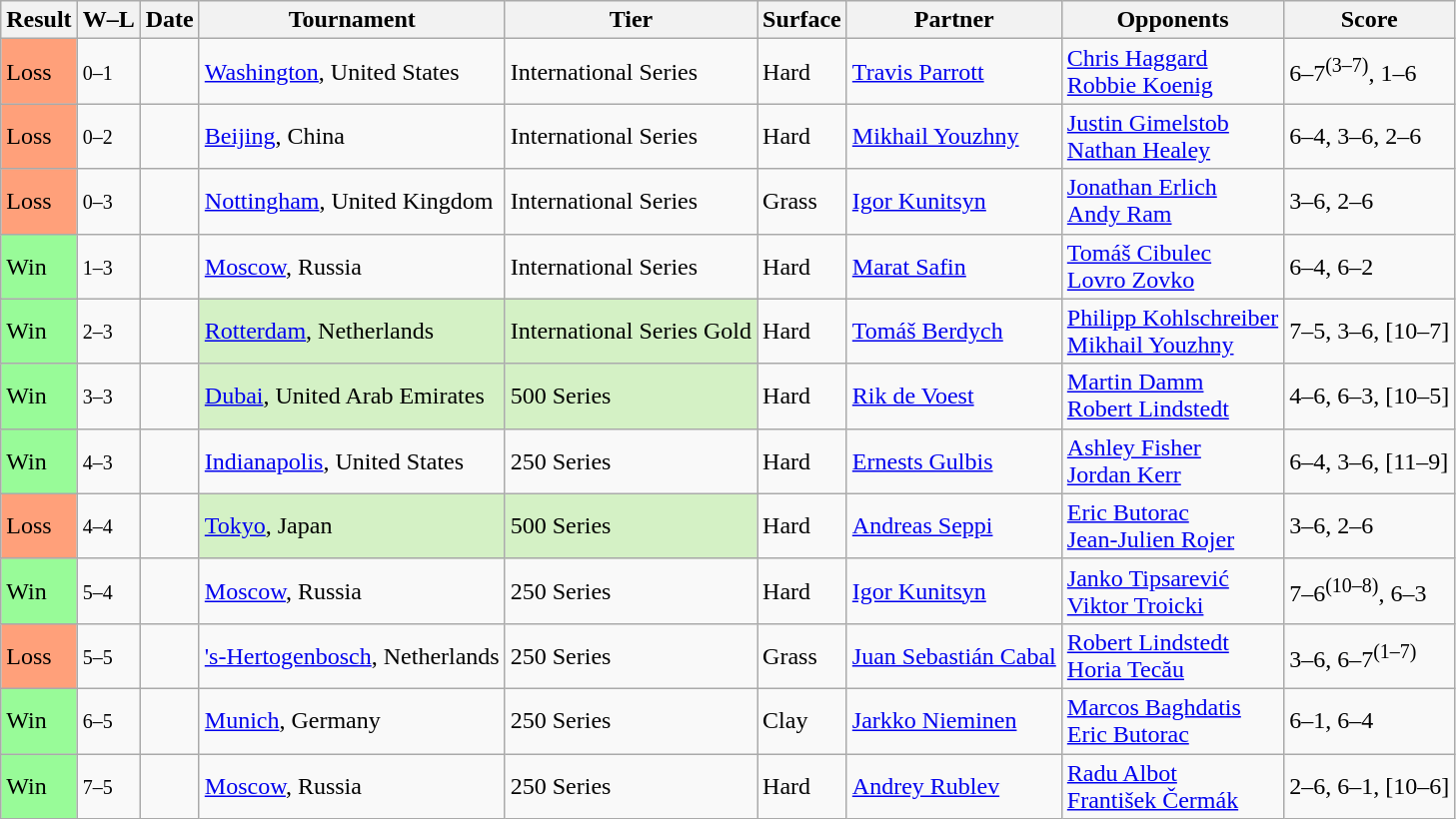<table class="sortable wikitable">
<tr>
<th>Result</th>
<th class="unsortable">W–L</th>
<th>Date</th>
<th>Tournament</th>
<th>Tier</th>
<th>Surface</th>
<th>Partner</th>
<th>Opponents</th>
<th class="unsortable">Score</th>
</tr>
<tr>
<td style="background:#ffa07a;">Loss</td>
<td><small>0–1</small></td>
<td><a href='#'></a></td>
<td><a href='#'>Washington</a>, United States</td>
<td>International Series</td>
<td>Hard</td>
<td> <a href='#'>Travis Parrott</a></td>
<td> <a href='#'>Chris Haggard</a> <br>  <a href='#'>Robbie Koenig</a></td>
<td>6–7<sup>(3–7)</sup>, 1–6</td>
</tr>
<tr>
<td style="background:#ffa07a;">Loss</td>
<td><small>0–2</small></td>
<td><a href='#'></a></td>
<td><a href='#'>Beijing</a>, China</td>
<td>International Series</td>
<td>Hard</td>
<td> <a href='#'>Mikhail Youzhny</a></td>
<td> <a href='#'>Justin Gimelstob</a> <br>  <a href='#'>Nathan Healey</a></td>
<td>6–4, 3–6, 2–6</td>
</tr>
<tr>
<td style="background:#ffa07a;">Loss</td>
<td><small>0–3</small></td>
<td><a href='#'></a></td>
<td><a href='#'>Nottingham</a>, United Kingdom</td>
<td>International Series</td>
<td>Grass</td>
<td> <a href='#'>Igor Kunitsyn</a></td>
<td> <a href='#'>Jonathan Erlich</a> <br>  <a href='#'>Andy Ram</a></td>
<td>3–6, 2–6</td>
</tr>
<tr>
<td style="background:#98fb98;">Win</td>
<td><small>1–3</small></td>
<td><a href='#'></a></td>
<td><a href='#'>Moscow</a>, Russia</td>
<td>International Series</td>
<td>Hard</td>
<td> <a href='#'>Marat Safin</a></td>
<td> <a href='#'>Tomáš Cibulec</a> <br>  <a href='#'>Lovro Zovko</a></td>
<td>6–4, 6–2</td>
</tr>
<tr>
<td style="background:#98fb98;">Win</td>
<td><small>2–3</small></td>
<td><a href='#'></a></td>
<td style="background:#d4f1c5;"><a href='#'>Rotterdam</a>, Netherlands</td>
<td style="background:#d4f1c5;">International Series Gold</td>
<td>Hard</td>
<td> <a href='#'>Tomáš Berdych</a></td>
<td> <a href='#'>Philipp Kohlschreiber</a> <br>  <a href='#'>Mikhail Youzhny</a></td>
<td>7–5, 3–6, [10–7]</td>
</tr>
<tr>
<td style="background:#98fb98;">Win</td>
<td><small>3–3</small></td>
<td><a href='#'></a></td>
<td style="background:#d4f1c5;"><a href='#'>Dubai</a>, United Arab Emirates</td>
<td style="background:#d4f1c5;">500 Series</td>
<td>Hard</td>
<td> <a href='#'>Rik de Voest</a></td>
<td> <a href='#'>Martin Damm</a> <br>  <a href='#'>Robert Lindstedt</a></td>
<td>4–6, 6–3, [10–5]</td>
</tr>
<tr>
<td style="background:#98fb98;">Win</td>
<td><small>4–3</small></td>
<td><a href='#'></a></td>
<td><a href='#'>Indianapolis</a>, United States</td>
<td>250 Series</td>
<td>Hard</td>
<td> <a href='#'>Ernests Gulbis</a></td>
<td> <a href='#'>Ashley Fisher</a> <br>  <a href='#'>Jordan Kerr</a></td>
<td>6–4, 3–6, [11–9]</td>
</tr>
<tr>
<td style="background:#ffa07a;">Loss</td>
<td><small>4–4</small></td>
<td><a href='#'></a></td>
<td style="background:#d4f1c5;"><a href='#'>Tokyo</a>, Japan</td>
<td style="background:#d4f1c5;">500 Series</td>
<td>Hard</td>
<td> <a href='#'>Andreas Seppi</a></td>
<td> <a href='#'>Eric Butorac</a> <br>  <a href='#'>Jean-Julien Rojer</a></td>
<td>3–6, 2–6</td>
</tr>
<tr>
<td style="background:#98fb98;">Win</td>
<td><small>5–4</small></td>
<td><a href='#'></a></td>
<td><a href='#'>Moscow</a>, Russia</td>
<td>250 Series</td>
<td>Hard</td>
<td> <a href='#'>Igor Kunitsyn</a></td>
<td> <a href='#'>Janko Tipsarević</a> <br>  <a href='#'>Viktor Troicki</a></td>
<td>7–6<sup>(10–8)</sup>, 6–3</td>
</tr>
<tr>
<td style="background:#ffa07a;">Loss</td>
<td><small>5–5</small></td>
<td><a href='#'></a></td>
<td><a href='#'>'s-Hertogenbosch</a>, Netherlands</td>
<td>250 Series</td>
<td>Grass</td>
<td> <a href='#'>Juan Sebastián Cabal</a></td>
<td> <a href='#'>Robert Lindstedt</a> <br>  <a href='#'>Horia Tecău</a></td>
<td>3–6, 6–7<sup>(1–7)</sup></td>
</tr>
<tr>
<td style="background:#98fb98;">Win</td>
<td><small>6–5</small></td>
<td><a href='#'></a></td>
<td><a href='#'>Munich</a>, Germany</td>
<td>250 Series</td>
<td>Clay</td>
<td> <a href='#'>Jarkko Nieminen</a></td>
<td> <a href='#'>Marcos Baghdatis</a> <br>  <a href='#'>Eric Butorac</a></td>
<td>6–1, 6–4</td>
</tr>
<tr>
<td style="background:#98fb98;">Win</td>
<td><small>7–5</small></td>
<td><a href='#'></a></td>
<td><a href='#'>Moscow</a>, Russia</td>
<td>250 Series</td>
<td>Hard</td>
<td> <a href='#'>Andrey Rublev</a></td>
<td> <a href='#'>Radu Albot</a> <br>  <a href='#'>František Čermák</a></td>
<td>2–6, 6–1, [10–6]</td>
</tr>
</table>
